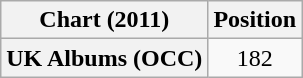<table class="wikitable plainrowheaders" style="text-align:center">
<tr>
<th scope="col">Chart (2011)</th>
<th scope="col">Position</th>
</tr>
<tr>
<th scope="row">UK Albums (OCC)</th>
<td>182</td>
</tr>
</table>
